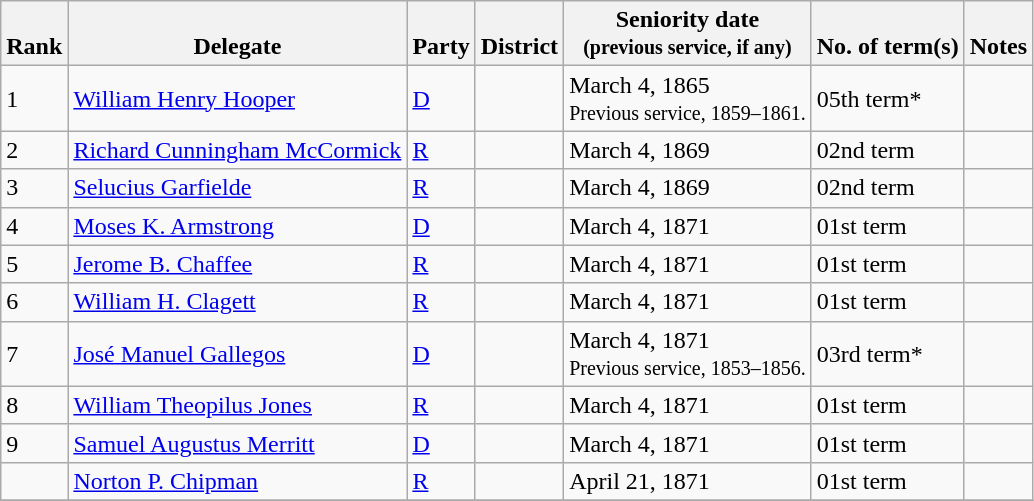<table class="wikitable sortable">
<tr valign=bottom>
<th>Rank</th>
<th>Delegate</th>
<th>Party</th>
<th>District</th>
<th>Seniority date<br><small>(previous service, if any)</small><br></th>
<th>No. of term(s)</th>
<th>Notes</th>
</tr>
<tr>
<td>1</td>
<td><a href='#'>William Henry Hooper</a></td>
<td><a href='#'>D</a></td>
<td></td>
<td>March 4, 1865<br><small>Previous service, 1859–1861. </small></td>
<td>05th term*</td>
<td></td>
</tr>
<tr>
<td>2</td>
<td><a href='#'>Richard Cunningham McCormick</a></td>
<td><a href='#'>R</a></td>
<td></td>
<td>March 4, 1869</td>
<td>02nd term</td>
<td></td>
</tr>
<tr>
<td>3</td>
<td><a href='#'>Selucius Garfielde</a></td>
<td><a href='#'>R</a></td>
<td></td>
<td>March 4, 1869</td>
<td>02nd term</td>
<td></td>
</tr>
<tr>
<td>4</td>
<td><a href='#'>Moses K. Armstrong</a></td>
<td><a href='#'>D</a></td>
<td></td>
<td>March 4, 1871</td>
<td>01st term</td>
<td></td>
</tr>
<tr>
<td>5</td>
<td><a href='#'>Jerome B. Chaffee</a></td>
<td><a href='#'>R</a></td>
<td></td>
<td>March 4, 1871</td>
<td>01st term</td>
<td></td>
</tr>
<tr>
<td>6</td>
<td><a href='#'>William H. Clagett</a></td>
<td><a href='#'>R</a></td>
<td></td>
<td>March 4, 1871</td>
<td>01st term</td>
<td></td>
</tr>
<tr>
<td>7</td>
<td><a href='#'>José Manuel Gallegos</a></td>
<td><a href='#'>D</a></td>
<td></td>
<td>March 4, 1871<br><small>Previous service, 1853–1856. </small></td>
<td>03rd term*</td>
<td></td>
</tr>
<tr>
<td>8</td>
<td><a href='#'>William Theopilus Jones</a></td>
<td><a href='#'>R</a></td>
<td></td>
<td>March 4, 1871</td>
<td>01st term</td>
<td></td>
</tr>
<tr>
<td>9</td>
<td><a href='#'>Samuel Augustus Merritt</a></td>
<td><a href='#'>D</a></td>
<td></td>
<td>March 4, 1871</td>
<td>01st term</td>
<td></td>
</tr>
<tr>
<td></td>
<td><a href='#'>Norton P. Chipman</a></td>
<td><a href='#'>R</a></td>
<td></td>
<td>April 21, 1871</td>
<td>01st term</td>
<td></td>
</tr>
<tr>
</tr>
</table>
